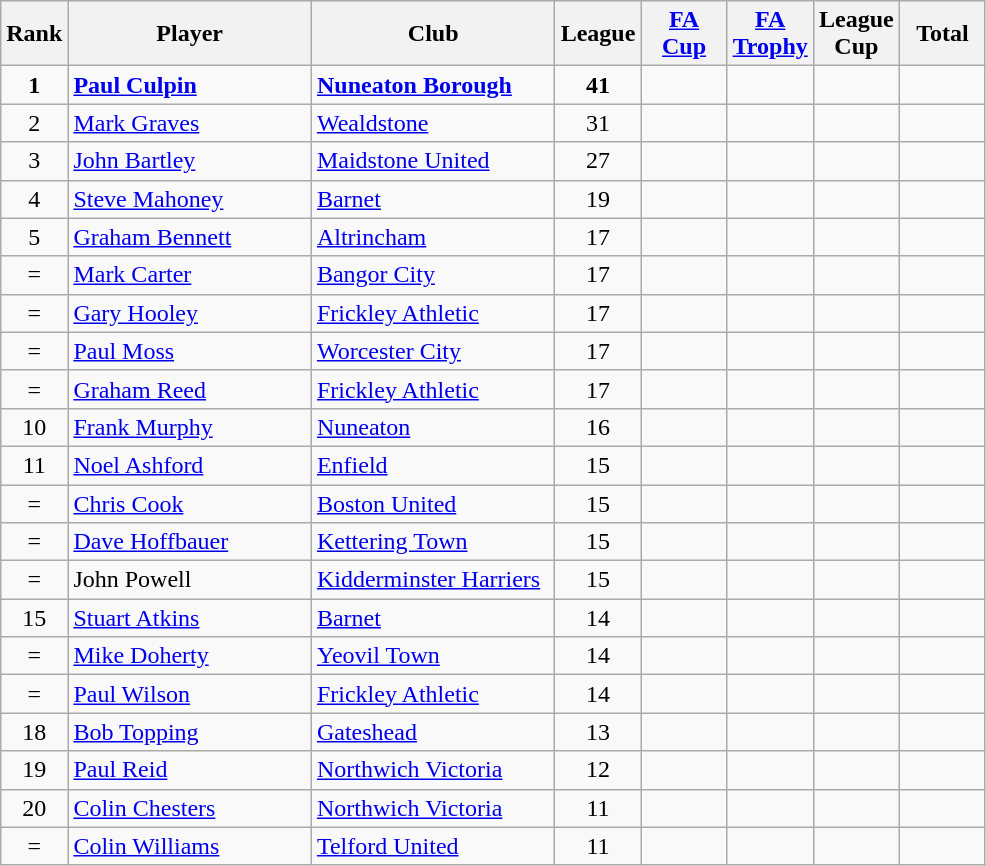<table class="wikitable" style="text-align: center;">
<tr>
<th width=20>Rank</th>
<th width=155>Player</th>
<th width=155>Club</th>
<th width=50>League</th>
<th width=50><a href='#'>FA Cup</a></th>
<th width=50><a href='#'>FA Trophy</a></th>
<th width=50>League Cup</th>
<th width=50>Total</th>
</tr>
<tr>
<td><strong>1</strong></td>
<td align=left><strong> <a href='#'>Paul Culpin</a> </strong></td>
<td align=left><strong> <a href='#'>Nuneaton Borough</a> </strong></td>
<td><strong>41</strong></td>
<td></td>
<td></td>
<td></td>
<td></td>
</tr>
<tr>
<td>2</td>
<td align=left><a href='#'>Mark Graves</a></td>
<td align=left><a href='#'>Wealdstone</a></td>
<td>31</td>
<td></td>
<td></td>
<td></td>
<td></td>
</tr>
<tr>
<td>3</td>
<td align=left><a href='#'>John Bartley</a></td>
<td align=left><a href='#'>Maidstone United</a></td>
<td>27</td>
<td></td>
<td></td>
<td></td>
<td></td>
</tr>
<tr>
<td>4</td>
<td align=left><a href='#'>Steve Mahoney</a></td>
<td align=left><a href='#'>Barnet</a></td>
<td>19</td>
<td></td>
<td></td>
<td></td>
<td></td>
</tr>
<tr>
<td>5</td>
<td align=left><a href='#'>Graham Bennett</a></td>
<td align=left><a href='#'>Altrincham</a></td>
<td>17</td>
<td></td>
<td></td>
<td></td>
<td></td>
</tr>
<tr>
<td>=</td>
<td align=left><a href='#'>Mark Carter</a></td>
<td align=left><a href='#'>Bangor City</a></td>
<td>17</td>
<td></td>
<td></td>
<td></td>
<td></td>
</tr>
<tr>
<td>=</td>
<td align=left><a href='#'>Gary Hooley</a></td>
<td align=left><a href='#'>Frickley Athletic</a></td>
<td>17</td>
<td></td>
<td></td>
<td></td>
<td></td>
</tr>
<tr>
<td>=</td>
<td align=left><a href='#'>Paul Moss</a></td>
<td align=left><a href='#'>Worcester City</a></td>
<td>17</td>
<td></td>
<td></td>
<td></td>
<td></td>
</tr>
<tr>
<td>=</td>
<td align=left><a href='#'>Graham Reed</a></td>
<td align=left><a href='#'>Frickley Athletic</a></td>
<td>17</td>
<td></td>
<td></td>
<td></td>
<td></td>
</tr>
<tr>
<td>10</td>
<td align=left><a href='#'>Frank Murphy</a></td>
<td align=left><a href='#'>Nuneaton</a></td>
<td>16</td>
<td></td>
<td></td>
<td></td>
<td></td>
</tr>
<tr>
<td>11</td>
<td align=left><a href='#'>Noel Ashford</a></td>
<td align=left><a href='#'>Enfield</a></td>
<td>15</td>
<td></td>
<td></td>
<td></td>
<td></td>
</tr>
<tr>
<td>=</td>
<td align=left><a href='#'>Chris Cook</a></td>
<td align=left><a href='#'>Boston United</a></td>
<td>15</td>
<td></td>
<td></td>
<td></td>
<td></td>
</tr>
<tr>
<td>=</td>
<td align=left><a href='#'>Dave Hoffbauer</a></td>
<td align=left><a href='#'>Kettering Town</a></td>
<td>15</td>
<td></td>
<td></td>
<td></td>
<td></td>
</tr>
<tr>
<td>=</td>
<td align=left>John Powell</td>
<td align=left><a href='#'>Kidderminster Harriers</a></td>
<td>15</td>
<td></td>
<td></td>
<td></td>
<td></td>
</tr>
<tr>
<td>15</td>
<td align=left><a href='#'>Stuart Atkins</a></td>
<td align=left><a href='#'>Barnet</a></td>
<td>14</td>
<td></td>
<td></td>
<td></td>
<td></td>
</tr>
<tr>
<td>=</td>
<td align=left><a href='#'>Mike Doherty</a></td>
<td align=left><a href='#'>Yeovil Town</a></td>
<td>14</td>
<td></td>
<td></td>
<td></td>
<td></td>
</tr>
<tr>
<td>=</td>
<td align=left><a href='#'>Paul Wilson</a></td>
<td align=left><a href='#'>Frickley Athletic</a></td>
<td>14</td>
<td></td>
<td></td>
<td></td>
<td></td>
</tr>
<tr>
<td>18</td>
<td align=left><a href='#'>Bob Topping</a></td>
<td align=left><a href='#'>Gateshead</a></td>
<td>13</td>
<td></td>
<td></td>
<td></td>
<td></td>
</tr>
<tr>
<td>19</td>
<td align=left><a href='#'>Paul Reid</a></td>
<td align=left><a href='#'>Northwich Victoria</a></td>
<td>12</td>
<td></td>
<td></td>
<td></td>
<td></td>
</tr>
<tr>
<td>20</td>
<td align=left><a href='#'>Colin Chesters</a></td>
<td align=left><a href='#'>Northwich Victoria</a></td>
<td>11</td>
<td></td>
<td></td>
<td></td>
<td></td>
</tr>
<tr>
<td>=</td>
<td align=left><a href='#'>Colin Williams</a></td>
<td align=left><a href='#'>Telford United</a></td>
<td>11</td>
<td></td>
<td></td>
<td></td>
<td></td>
</tr>
</table>
